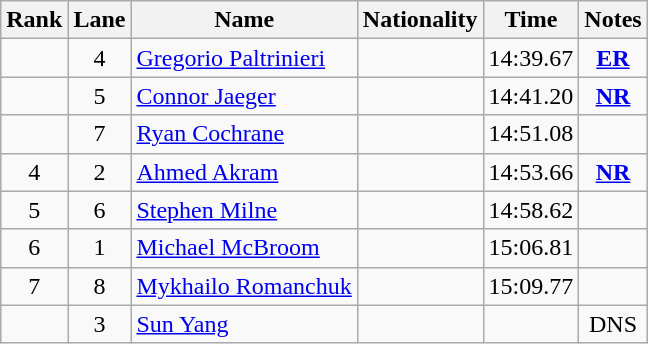<table class="wikitable sortable" style="text-align:center">
<tr>
<th>Rank</th>
<th>Lane</th>
<th>Name</th>
<th>Nationality</th>
<th>Time</th>
<th>Notes</th>
</tr>
<tr>
<td></td>
<td>4</td>
<td align=left><a href='#'>Gregorio Paltrinieri</a></td>
<td align=left></td>
<td>14:39.67</td>
<td><strong><a href='#'>ER</a></strong></td>
</tr>
<tr>
<td></td>
<td>5</td>
<td align=left><a href='#'>Connor Jaeger</a></td>
<td align=left></td>
<td>14:41.20</td>
<td><strong><a href='#'>NR</a></strong></td>
</tr>
<tr>
<td></td>
<td>7</td>
<td align=left><a href='#'>Ryan Cochrane</a></td>
<td align=left></td>
<td>14:51.08</td>
<td></td>
</tr>
<tr>
<td>4</td>
<td>2</td>
<td align=left><a href='#'>Ahmed Akram</a></td>
<td align=left></td>
<td>14:53.66</td>
<td><strong><a href='#'>NR</a></strong></td>
</tr>
<tr>
<td>5</td>
<td>6</td>
<td align=left><a href='#'>Stephen Milne</a></td>
<td align=left></td>
<td>14:58.62</td>
<td></td>
</tr>
<tr>
<td>6</td>
<td>1</td>
<td align=left><a href='#'>Michael McBroom</a></td>
<td align=left></td>
<td>15:06.81</td>
<td></td>
</tr>
<tr>
<td>7</td>
<td>8</td>
<td align=left><a href='#'>Mykhailo Romanchuk</a></td>
<td align=left></td>
<td>15:09.77</td>
<td></td>
</tr>
<tr>
<td></td>
<td>3</td>
<td align=left><a href='#'>Sun Yang</a></td>
<td align=left></td>
<td></td>
<td>DNS</td>
</tr>
</table>
